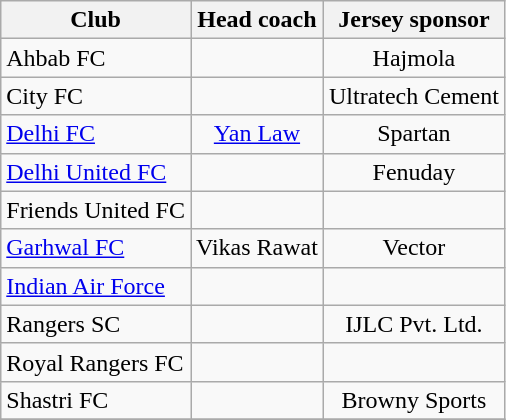<table class="wikitable" style="text-align:center;">
<tr>
<th>Club</th>
<th>Head coach</th>
<th>Jersey sponsor</th>
</tr>
<tr>
<td style="text-align:left;">Ahbab FC</td>
<td></td>
<td>Hajmola</td>
</tr>
<tr>
<td style="text-align:left;">City FC</td>
<td></td>
<td>Ultratech Cement</td>
</tr>
<tr>
<td style="text-align:left;"><a href='#'>Delhi FC</a></td>
<td><a href='#'>Yan Law</a></td>
<td>Spartan</td>
</tr>
<tr>
<td style="text-align:left;"><a href='#'>Delhi United FC</a></td>
<td></td>
<td>Fenuday</td>
</tr>
<tr>
<td style="text-align:left;">Friends United FC</td>
<td></td>
<td></td>
</tr>
<tr>
<td style="text-align:left;"><a href='#'>Garhwal FC</a></td>
<td>Vikas Rawat</td>
<td>Vector</td>
</tr>
<tr>
<td style="text-align:left;"><a href='#'>Indian Air Force</a></td>
<td></td>
<td></td>
</tr>
<tr>
<td style="text-align:left;">Rangers SC</td>
<td></td>
<td>IJLC Pvt. Ltd.</td>
</tr>
<tr>
<td style="text-align:left;">Royal Rangers FC</td>
<td></td>
<td></td>
</tr>
<tr>
<td style="text-align:left;">Shastri FC</td>
<td></td>
<td>Browny Sports</td>
</tr>
<tr>
</tr>
</table>
